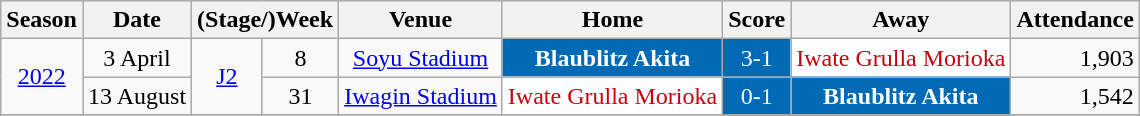<table class="wikitable" style="border-collapse:collapse; text-align:center; font-size:100%;">
<tr>
<th>Season</th>
<th>Date</th>
<th colspan="2">(Stage/)Week</th>
<th>Venue</th>
<th>Home</th>
<th>Score</th>
<th>Away</th>
<th>Attendance</th>
</tr>
<tr>
<td rowspan="2"><a href='#'>2022</a></td>
<td>3 April</td>
<td rowspan="2"><a href='#'>J2</a></td>
<td>8</td>
<td><a href='#'>Soyu Stadium</a></td>
<td style="color:white; background:#006AB6;"><strong>Blaublitz Akita</strong></td>
<td style="color:white; background:#006AB6;">3-1</td>
<td style="color:#C7000E; background:#FFF;">Iwate Grulla Morioka</td>
<td align=right>1,903</td>
</tr>
<tr>
<td>13 August</td>
<td>31</td>
<td><a href='#'>Iwagin Stadium</a></td>
<td style="color:#C7000E; background:#FFF;">Iwate Grulla Morioka</td>
<td style="color:white; background:#006AB6;">0-1</td>
<td style="color:white; background:#006AB6;"><strong>Blaublitz Akita</strong></td>
<td align=right>1,542</td>
</tr>
<tr>
</tr>
</table>
